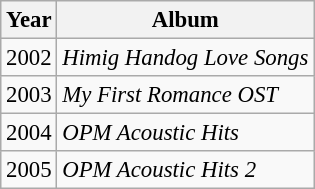<table class="wikitable" style="font-size: 95%;">
<tr>
<th>Year</th>
<th>Album</th>
</tr>
<tr>
<td>2002</td>
<td><em>Himig Handog Love Songs</em></td>
</tr>
<tr>
<td>2003</td>
<td><em>My First Romance OST</em></td>
</tr>
<tr>
<td>2004</td>
<td><em>OPM Acoustic Hits</em></td>
</tr>
<tr>
<td>2005</td>
<td><em>OPM Acoustic Hits 2</em></td>
</tr>
</table>
